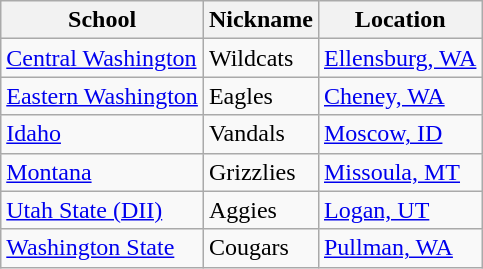<table class="wikitable sortable">
<tr>
<th>School</th>
<th>Nickname</th>
<th>Location</th>
</tr>
<tr>
<td><a href='#'>Central Washington</a></td>
<td>Wildcats</td>
<td><a href='#'>Ellensburg, WA</a></td>
</tr>
<tr>
<td><a href='#'>Eastern Washington</a></td>
<td>Eagles</td>
<td><a href='#'>Cheney, WA</a></td>
</tr>
<tr>
<td><a href='#'>Idaho</a></td>
<td>Vandals</td>
<td><a href='#'>Moscow, ID</a></td>
</tr>
<tr>
<td><a href='#'>Montana</a></td>
<td>Grizzlies</td>
<td><a href='#'>Missoula, MT</a></td>
</tr>
<tr>
<td><a href='#'>Utah State (DII)</a></td>
<td>Aggies</td>
<td><a href='#'>Logan, UT</a></td>
</tr>
<tr>
<td><a href='#'>Washington State</a></td>
<td>Cougars</td>
<td><a href='#'>Pullman, WA</a></td>
</tr>
</table>
